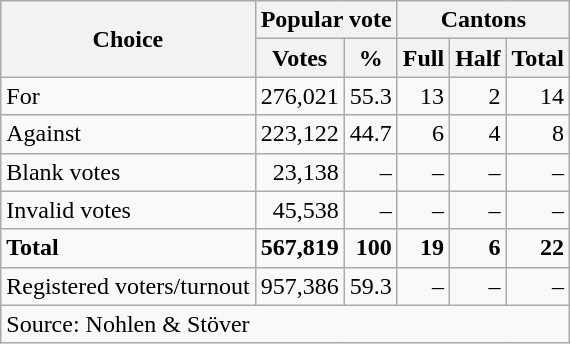<table class=wikitable style=text-align:right>
<tr>
<th rowspan=2>Choice</th>
<th colspan=2>Popular vote</th>
<th colspan=3>Cantons</th>
</tr>
<tr>
<th>Votes</th>
<th>%</th>
<th>Full</th>
<th>Half</th>
<th>Total</th>
</tr>
<tr>
<td align=left>For</td>
<td>276,021</td>
<td>55.3</td>
<td>13</td>
<td>2</td>
<td>14</td>
</tr>
<tr>
<td align=left>Against</td>
<td>223,122</td>
<td>44.7</td>
<td>6</td>
<td>4</td>
<td>8</td>
</tr>
<tr>
<td align=left>Blank votes</td>
<td>23,138</td>
<td>–</td>
<td>–</td>
<td>–</td>
<td>–</td>
</tr>
<tr>
<td align=left>Invalid votes</td>
<td>45,538</td>
<td>–</td>
<td>–</td>
<td>–</td>
<td>–</td>
</tr>
<tr>
<td align=left><strong>Total</strong></td>
<td><strong>567,819</strong></td>
<td><strong>100</strong></td>
<td><strong>19</strong></td>
<td><strong>6</strong></td>
<td><strong>22</strong></td>
</tr>
<tr>
<td align=left>Registered voters/turnout</td>
<td>957,386</td>
<td>59.3</td>
<td>–</td>
<td>–</td>
<td>–</td>
</tr>
<tr>
<td align=left colspan=6>Source: Nohlen & Stöver</td>
</tr>
</table>
